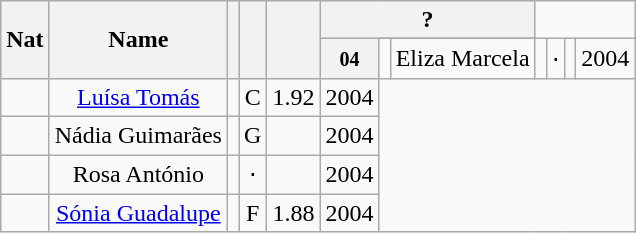<table class="wikitable plainrowheaders sortable" style="text-align:center">
<tr>
<th scope="col" rowspan="3">Nat</th>
<th scope="col" rowspan="3">Name</th>
<th scope="col" rowspan="3"></th>
<th scope="col" rowspan="3"></th>
<th scope="col" rowspan="3"></th>
<th colspan="3">?</th>
</tr>
<tr>
<th scope="col" rowspan="2"><small>04</small></th>
</tr>
<tr>
<td></td>
<td>Eliza Marcela</td>
<td></td>
<td>⋅</td>
<td></td>
<td>2004</td>
</tr>
<tr>
<td></td>
<td><a href='#'>Luísa Tomás</a></td>
<td></td>
<td>C</td>
<td>1.92</td>
<td>2004</td>
</tr>
<tr>
<td></td>
<td>Nádia Guimarães</td>
<td></td>
<td data-sort-value="1">G</td>
<td></td>
<td>2004</td>
</tr>
<tr>
<td></td>
<td>Rosa António</td>
<td></td>
<td>⋅</td>
<td></td>
<td>2004</td>
</tr>
<tr>
<td></td>
<td><a href='#'>Sónia Guadalupe</a></td>
<td></td>
<td data-sort-value="3">F</td>
<td>1.88</td>
<td>2004</td>
</tr>
</table>
